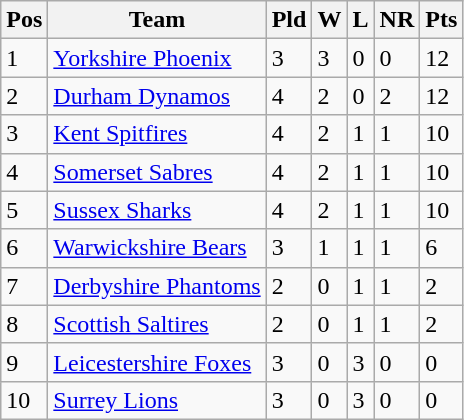<table class="wikitable">
<tr>
<th>Pos</th>
<th>Team</th>
<th>Pld</th>
<th>W</th>
<th>L</th>
<th>NR</th>
<th>Pts</th>
</tr>
<tr>
<td>1</td>
<td><a href='#'>Yorkshire Phoenix</a></td>
<td>3</td>
<td>3</td>
<td>0</td>
<td>0</td>
<td>12</td>
</tr>
<tr>
<td>2</td>
<td><a href='#'>Durham Dynamos</a></td>
<td>4</td>
<td>2</td>
<td>0</td>
<td>2</td>
<td>12</td>
</tr>
<tr>
<td>3</td>
<td><a href='#'>Kent Spitfires</a></td>
<td>4</td>
<td>2</td>
<td>1</td>
<td>1</td>
<td>10</td>
</tr>
<tr>
<td>4</td>
<td><a href='#'>Somerset Sabres</a></td>
<td>4</td>
<td>2</td>
<td>1</td>
<td>1</td>
<td>10</td>
</tr>
<tr>
<td>5</td>
<td><a href='#'>Sussex Sharks</a></td>
<td>4</td>
<td>2</td>
<td>1</td>
<td>1</td>
<td>10</td>
</tr>
<tr>
<td>6</td>
<td><a href='#'>Warwickshire Bears</a></td>
<td>3</td>
<td>1</td>
<td>1</td>
<td>1</td>
<td>6</td>
</tr>
<tr>
<td>7</td>
<td><a href='#'>Derbyshire Phantoms</a></td>
<td>2</td>
<td>0</td>
<td>1</td>
<td>1</td>
<td>2</td>
</tr>
<tr>
<td>8</td>
<td><a href='#'>Scottish Saltires</a></td>
<td>2</td>
<td>0</td>
<td>1</td>
<td>1</td>
<td>2</td>
</tr>
<tr>
<td>9</td>
<td><a href='#'>Leicestershire Foxes</a></td>
<td>3</td>
<td>0</td>
<td>3</td>
<td>0</td>
<td>0</td>
</tr>
<tr>
<td>10</td>
<td><a href='#'>Surrey Lions</a></td>
<td>3</td>
<td>0</td>
<td>3</td>
<td>0</td>
<td>0</td>
</tr>
</table>
